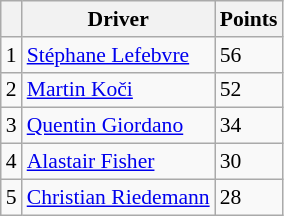<table class="wikitable" style="font-size: 90%;">
<tr>
<th></th>
<th>Driver</th>
<th>Points</th>
</tr>
<tr>
<td>1</td>
<td> <a href='#'>Stéphane Lefebvre</a></td>
<td>56</td>
</tr>
<tr>
<td>2</td>
<td> <a href='#'>Martin Koči</a></td>
<td>52</td>
</tr>
<tr>
<td>3</td>
<td> <a href='#'>Quentin Giordano</a></td>
<td>34</td>
</tr>
<tr>
<td>4</td>
<td> <a href='#'>Alastair Fisher</a></td>
<td>30</td>
</tr>
<tr>
<td>5</td>
<td> <a href='#'>Christian Riedemann</a></td>
<td>28</td>
</tr>
</table>
